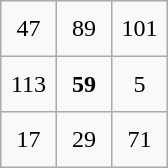<table class="wikitable" style="text-align:center;height:7em;width:7em;;table-layout:fixed">
<tr>
<td>47</td>
<td>89</td>
<td>101</td>
</tr>
<tr>
<td>113</td>
<td><strong>59</strong></td>
<td>5</td>
</tr>
<tr>
<td>17</td>
<td>29</td>
<td>71</td>
</tr>
</table>
